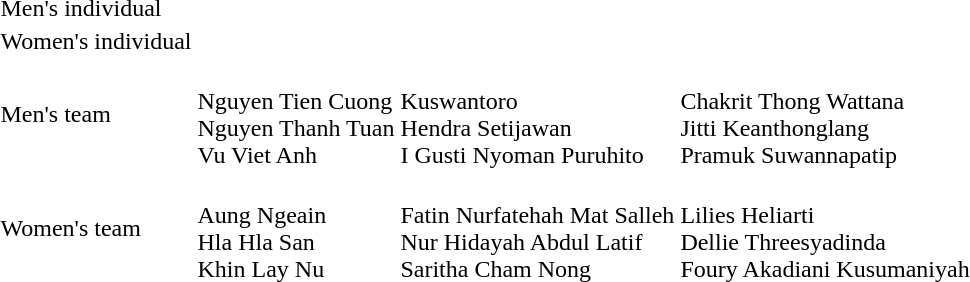<table>
<tr>
<td>Men's individual</td>
<td></td>
<td></td>
<td></td>
</tr>
<tr>
<td>Women's individual</td>
<td></td>
<td></td>
<td></td>
</tr>
<tr>
<td>Men's team</td>
<td><br>Nguyen Tien Cuong<br>Nguyen Thanh Tuan<br>Vu Viet Anh</td>
<td><br>Kuswantoro<br>Hendra Setijawan<br>I Gusti Nyoman Puruhito</td>
<td><br>Chakrit Thong Wattana<br>Jitti Keanthonglang<br>Pramuk Suwannapatip</td>
</tr>
<tr>
<td>Women's team</td>
<td><br>Aung Ngeain<br>Hla Hla San<br>Khin Lay Nu</td>
<td><br>Fatin Nurfatehah Mat Salleh<br>Nur Hidayah Abdul Latif<br>Saritha Cham Nong</td>
<td><br>Lilies Heliarti<br>Dellie Threesyadinda<br>Foury Akadiani Kusumaniyah</td>
</tr>
</table>
